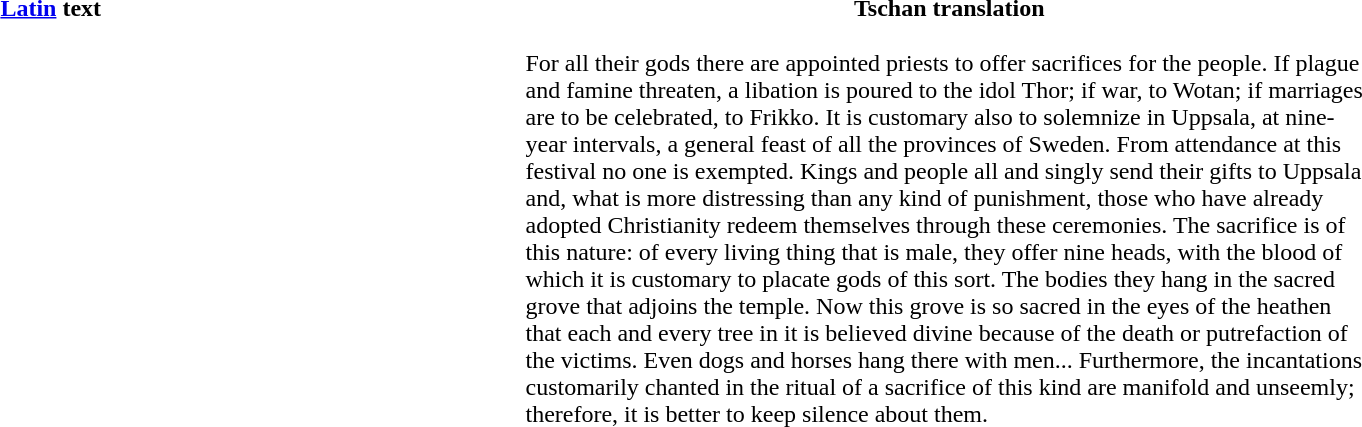<table width="100%" style="padding-left: 2em; padding-right: 2em;">
<tr>
<th width="50%"><a href='#'>Latin</a> text</th>
<th width="50%">Tschan translation</th>
</tr>
<tr>
<td style="vertical-align:top; padding:1em;"></td>
<td style="vertical-align:top; padding:1em;">For all their gods there are appointed priests to offer sacrifices for the people. If plague and famine threaten, a libation is poured to the idol Thor; if war, to Wotan; if marriages are to be celebrated, to Frikko. It is customary also to solemnize in Uppsala, at nine-year intervals, a general feast of all the provinces of Sweden. From attendance at this festival no one is exempted. Kings and people all and singly send their gifts to Uppsala and, what is more distressing than any kind of punishment, those who have already adopted Christianity redeem themselves through these ceremonies. The sacrifice is of this nature: of every living thing that is male, they offer nine heads, with the blood of which it is customary to placate gods of this sort. The bodies they hang in the sacred grove that adjoins the temple. Now this grove is so sacred in the eyes of the heathen that each and every tree in it is believed divine because of the death or putrefaction of the victims. Even dogs and horses hang there with men... Furthermore, the incantations customarily chanted in the ritual of a sacrifice of this kind are manifold and unseemly; therefore, it is better to keep silence about them.</td>
</tr>
</table>
